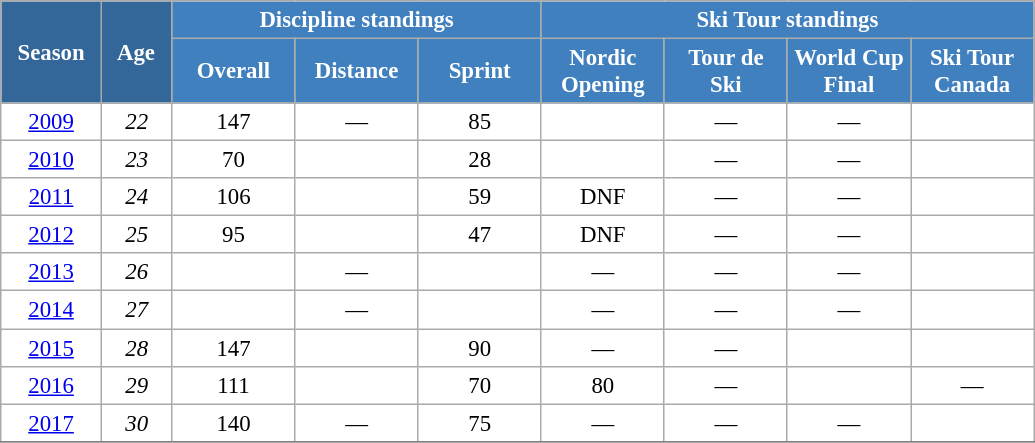<table class="wikitable" style="font-size:95%; text-align:center; border:grey solid 1px; border-collapse:collapse; background:#ffffff;">
<tr>
<th style="background-color:#369; color:white; width:60px;" rowspan="2"> Season </th>
<th style="background-color:#369; color:white; width:40px;" rowspan="2"> Age </th>
<th style="background-color:#4180be; color:white;" colspan="3">Discipline standings</th>
<th style="background-color:#4180be; color:white;" colspan="4">Ski Tour standings</th>
</tr>
<tr>
<th style="background-color:#4180be; color:white; width:75px;">Overall</th>
<th style="background-color:#4180be; color:white; width:75px;">Distance</th>
<th style="background-color:#4180be; color:white; width:75px;">Sprint</th>
<th style="background-color:#4180be; color:white; width:75px;">Nordic<br>Opening</th>
<th style="background-color:#4180be; color:white; width:75px;">Tour de<br>Ski</th>
<th style="background-color:#4180be; color:white; width:75px;">World Cup<br>Final</th>
<th style="background-color:#4180be; color:white; width:75px;">Ski Tour<br>Canada</th>
</tr>
<tr>
<td><a href='#'>2009</a></td>
<td><em>22</em></td>
<td>147</td>
<td>—</td>
<td>85</td>
<td></td>
<td>—</td>
<td>—</td>
<td></td>
</tr>
<tr>
<td><a href='#'>2010</a></td>
<td><em>23</em></td>
<td>70</td>
<td></td>
<td>28</td>
<td></td>
<td>—</td>
<td>—</td>
<td></td>
</tr>
<tr>
<td><a href='#'>2011</a></td>
<td><em>24</em></td>
<td>106</td>
<td></td>
<td>59</td>
<td>DNF</td>
<td>—</td>
<td>—</td>
<td></td>
</tr>
<tr>
<td><a href='#'>2012</a></td>
<td><em>25</em></td>
<td>95</td>
<td></td>
<td>47</td>
<td>DNF</td>
<td>—</td>
<td>—</td>
<td></td>
</tr>
<tr>
<td><a href='#'>2013</a></td>
<td><em>26</em></td>
<td></td>
<td>—</td>
<td></td>
<td>—</td>
<td>—</td>
<td>—</td>
<td></td>
</tr>
<tr>
<td><a href='#'>2014</a></td>
<td><em>27</em></td>
<td></td>
<td>—</td>
<td></td>
<td>—</td>
<td>—</td>
<td>—</td>
<td></td>
</tr>
<tr>
<td><a href='#'>2015</a></td>
<td><em>28</em></td>
<td>147</td>
<td></td>
<td>90</td>
<td>—</td>
<td>—</td>
<td></td>
<td></td>
</tr>
<tr>
<td><a href='#'>2016</a></td>
<td><em>29</em></td>
<td>111</td>
<td></td>
<td>70</td>
<td>80</td>
<td>—</td>
<td></td>
<td>—</td>
</tr>
<tr>
<td><a href='#'>2017</a></td>
<td><em>30</em></td>
<td>140</td>
<td>—</td>
<td>75</td>
<td>—</td>
<td>—</td>
<td>—</td>
<td></td>
</tr>
<tr>
</tr>
</table>
